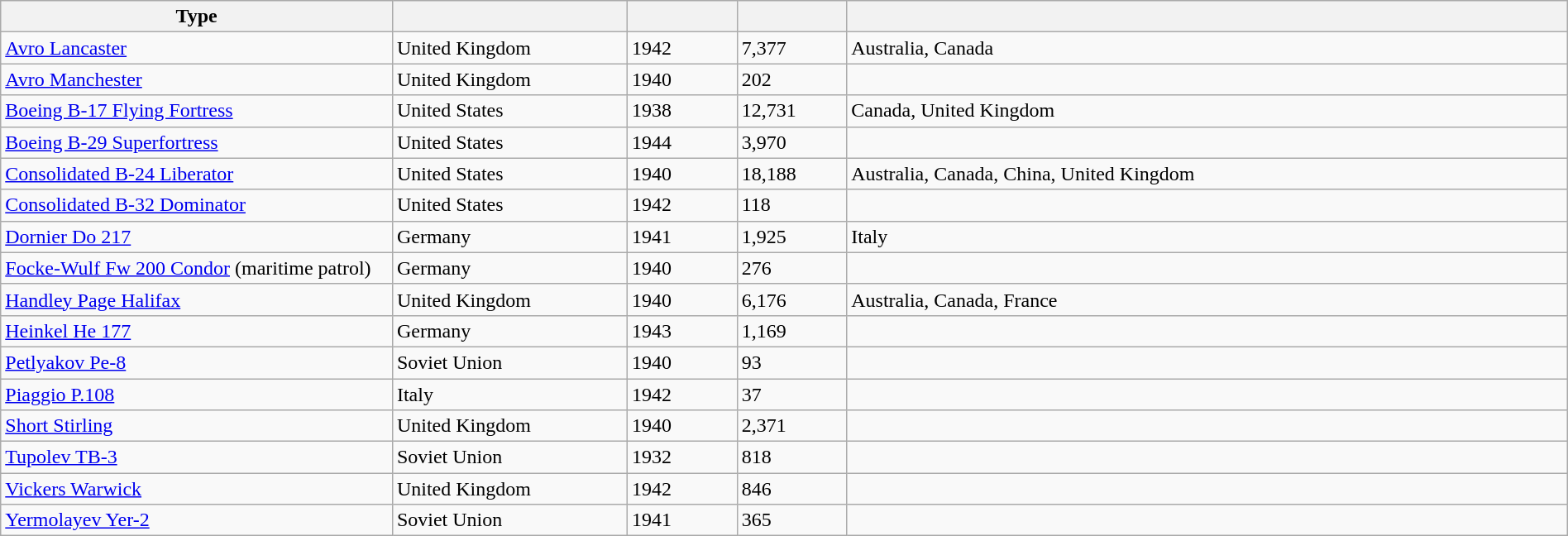<table class="wikitable sortable" border=1 style=width:100%>
<tr>
<th style=width:25%>Type</th>
<th style=width:15%></th>
<th style=width:7%></th>
<th style=width:7%></th>
<th></th>
</tr>
<tr>
<td><a href='#'>Avro Lancaster</a></td>
<td>United Kingdom</td>
<td>1942</td>
<td>7,377</td>
<td>Australia, Canada</td>
</tr>
<tr>
<td><a href='#'>Avro Manchester</a></td>
<td>United Kingdom</td>
<td>1940</td>
<td>202</td>
<td></td>
</tr>
<tr>
<td><a href='#'>Boeing B-17 Flying Fortress</a></td>
<td>United States</td>
<td>1938</td>
<td>12,731</td>
<td>Canada, United Kingdom</td>
</tr>
<tr>
<td><a href='#'>Boeing B-29 Superfortress</a></td>
<td>United States</td>
<td>1944</td>
<td>3,970</td>
<td></td>
</tr>
<tr>
<td><a href='#'>Consolidated B-24 Liberator</a></td>
<td>United States</td>
<td>1940</td>
<td>18,188</td>
<td>Australia, Canada, China, United Kingdom</td>
</tr>
<tr>
<td><a href='#'>Consolidated B-32 Dominator</a></td>
<td>United States</td>
<td>1942</td>
<td>118</td>
<td></td>
</tr>
<tr>
<td><a href='#'>Dornier Do 217</a></td>
<td>Germany</td>
<td>1941</td>
<td>1,925</td>
<td>Italy</td>
</tr>
<tr>
<td><a href='#'>Focke-Wulf Fw 200 Condor</a> (maritime patrol)</td>
<td>Germany</td>
<td>1940</td>
<td>276</td>
<td></td>
</tr>
<tr>
<td><a href='#'>Handley Page Halifax</a></td>
<td>United Kingdom</td>
<td>1940</td>
<td>6,176</td>
<td>Australia, Canada, France</td>
</tr>
<tr>
<td><a href='#'>Heinkel He 177</a></td>
<td>Germany</td>
<td>1943</td>
<td>1,169</td>
<td></td>
</tr>
<tr>
<td><a href='#'>Petlyakov Pe-8</a></td>
<td>Soviet Union</td>
<td>1940</td>
<td>93</td>
<td></td>
</tr>
<tr>
<td><a href='#'>Piaggio P.108</a></td>
<td>Italy</td>
<td>1942</td>
<td>37</td>
<td></td>
</tr>
<tr>
<td><a href='#'>Short Stirling</a></td>
<td>United Kingdom</td>
<td>1940</td>
<td>2,371</td>
<td></td>
</tr>
<tr>
<td><a href='#'>Tupolev TB-3</a></td>
<td>Soviet Union</td>
<td>1932</td>
<td>818</td>
<td></td>
</tr>
<tr>
<td><a href='#'>Vickers Warwick</a></td>
<td>United Kingdom</td>
<td>1942</td>
<td>846</td>
<td></td>
</tr>
<tr>
<td><a href='#'>Yermolayev Yer-2</a></td>
<td>Soviet Union</td>
<td>1941</td>
<td>365</td>
<td></td>
</tr>
</table>
